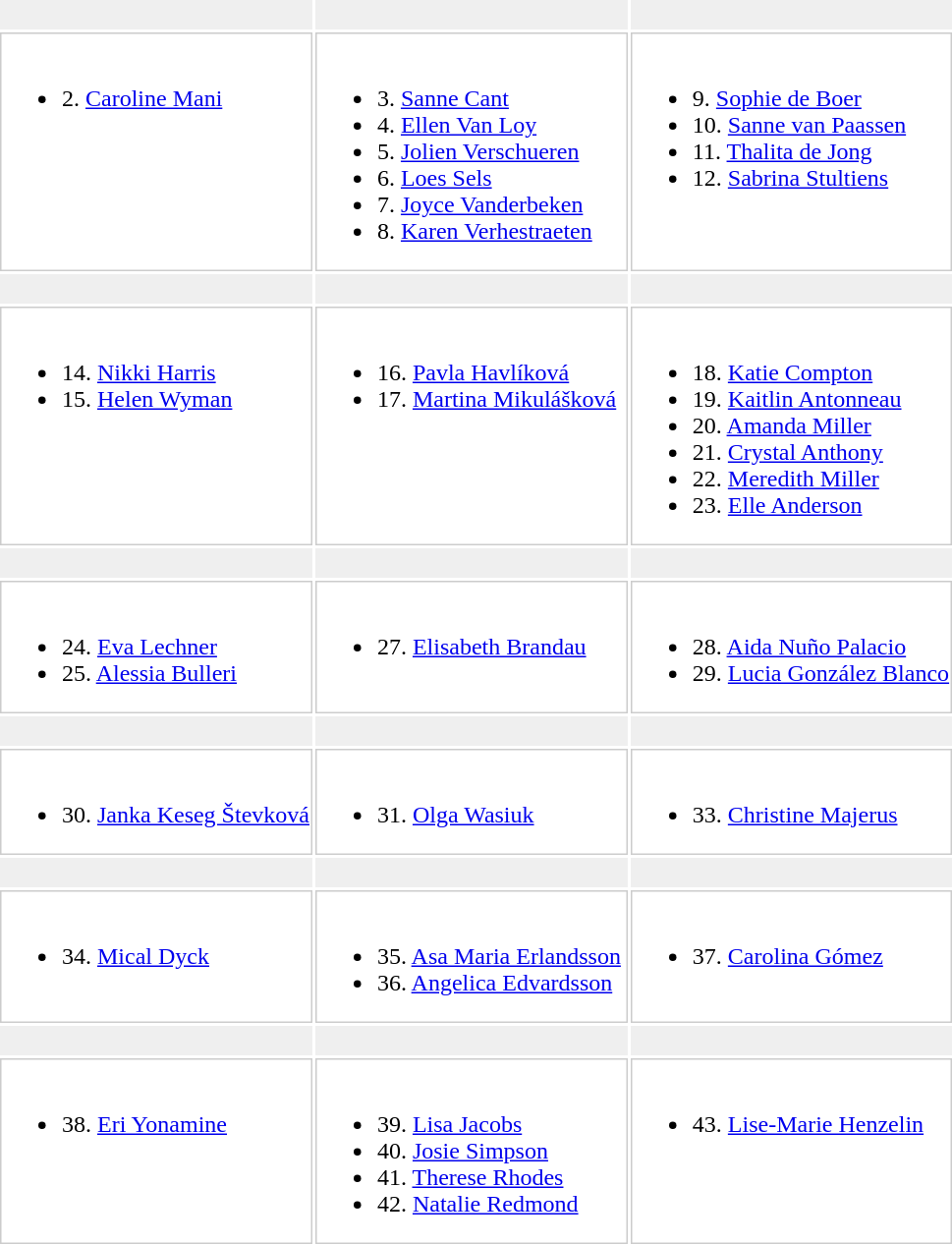<table>
<tr align=center bgcolor="#EFEFEF">
<td width="33%"><br></td>
<td width="33%"><br></td>
<td width="34%"><br></td>
</tr>
<tr valign="top">
<td style="border:solid; border-width:1px; border-color:#CCCCCC;"><br><ul><li>2. <a href='#'>Caroline Mani</a></li></ul></td>
<td style="border:solid; border-width:1px; border-color:#CCCCCC;"><br><ul><li>3. <a href='#'>Sanne Cant</a></li><li>4. <a href='#'>Ellen Van Loy</a></li><li>5. <a href='#'>Jolien Verschueren</a></li><li>6. <a href='#'>Loes Sels</a></li><li>7. <a href='#'>Joyce Vanderbeken</a></li><li>8. <a href='#'>Karen Verhestraeten</a></li></ul></td>
<td style="border:solid; border-width:1px; border-color:#CCCCCC;"><br><ul><li>9. <a href='#'>Sophie de Boer</a></li><li>10. <a href='#'>Sanne van Paassen</a></li><li>11. <a href='#'>Thalita de Jong</a></li><li>12. <a href='#'>Sabrina Stultiens</a></li></ul></td>
</tr>
<tr align=center bgcolor="#EFEFEF">
<td><br></td>
<td width="33%"><br></td>
<td width="34%"><br></td>
</tr>
<tr valign="top">
<td style="border:solid; border-width:1px; border-color:#CCCCCC;"><br><ul><li>14. <a href='#'>Nikki Harris</a></li><li>15. <a href='#'>Helen Wyman</a></li></ul></td>
<td style="border:solid; border-width:1px; border-color:#CCCCCC;"><br><ul><li>16. <a href='#'>Pavla Havlíková</a></li><li>17. <a href='#'>Martina Mikulášková</a></li></ul></td>
<td style="border:solid; border-width:1px; border-color:#CCCCCC;"><br><ul><li>18. <a href='#'>Katie Compton</a></li><li>19. <a href='#'>Kaitlin Antonneau</a></li><li>20. <a href='#'>Amanda Miller</a></li><li>21. <a href='#'>Crystal Anthony</a></li><li>22. <a href='#'>Meredith Miller</a></li><li>23. <a href='#'>Elle Anderson</a></li></ul></td>
</tr>
<tr align=center bgcolor="#EFEFEF">
<td><br></td>
<td width="33%"><br></td>
<td width="34%"><br></td>
</tr>
<tr valign="top">
<td style="border:solid; border-width:1px; border-color:#CCCCCC;"><br><ul><li>24. <a href='#'>Eva Lechner</a></li><li>25. <a href='#'>Alessia Bulleri</a></li></ul></td>
<td style="border:solid; border-width:1px; border-color:#CCCCCC;"><br><ul><li>27. <a href='#'>Elisabeth Brandau</a></li></ul></td>
<td style="border:solid; border-width:1px; border-color:#CCCCCC;"><br><ul><li>28. <a href='#'>Aida Nuño Palacio</a></li><li>29. <a href='#'>Lucia González Blanco</a></li></ul></td>
</tr>
<tr align=center bgcolor="#EFEFEF">
<td><br></td>
<td width="33%"><br></td>
<td width="34%"><br></td>
</tr>
<tr valign="top">
<td style="border:solid; border-width:1px; border-color:#CCCCCC;"><br><ul><li>30. <a href='#'>Janka Keseg Števková</a></li></ul></td>
<td style="border:solid; border-width:1px; border-color:#CCCCCC;"><br><ul><li>31. <a href='#'>Olga Wasiuk</a></li></ul></td>
<td style="border:solid; border-width:1px; border-color:#CCCCCC;"><br><ul><li>33. <a href='#'>Christine Majerus</a></li></ul></td>
</tr>
<tr align=center bgcolor="#EFEFEF">
<td><br></td>
<td width="33%"><br></td>
<td width="34%"><br></td>
</tr>
<tr valign="top">
<td style="border:solid; border-width:1px; border-color:#CCCCCC;"><br><ul><li>34. <a href='#'>Mical Dyck</a></li></ul></td>
<td style="border:solid; border-width:1px; border-color:#CCCCCC;"><br><ul><li>35. <a href='#'>Asa Maria Erlandsson</a></li><li>36. <a href='#'>Angelica Edvardsson</a></li></ul></td>
<td style="border:solid; border-width:1px; border-color:#CCCCCC;"><br><ul><li>37. <a href='#'>Carolina Gómez</a></li></ul></td>
</tr>
<tr align=center bgcolor="#EFEFEF">
<td><br></td>
<td width="33%"><br></td>
<td width="34%"><br></td>
</tr>
<tr valign="top">
<td style="border:solid; border-width:1px; border-color:#CCCCCC;"><br><ul><li>38. <a href='#'>Eri Yonamine</a></li></ul></td>
<td style="border:solid; border-width:1px; border-color:#CCCCCC;"><br><ul><li>39. <a href='#'>Lisa Jacobs</a></li><li>40. <a href='#'>Josie Simpson</a></li><li>41. <a href='#'>Therese Rhodes</a></li><li>42. <a href='#'>Natalie Redmond</a></li></ul></td>
<td style="border:solid; border-width:1px; border-color:#CCCCCC;"><br><ul><li>43. <a href='#'>Lise-Marie Henzelin</a></li></ul></td>
</tr>
</table>
